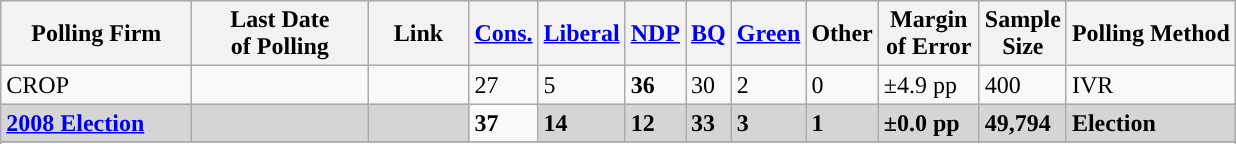<table class="wikitable sortable">
<tr style="background:#e9e9e9;">
<th style="width:120px">Polling Firm</th>
<th style="width:110px">Last Date<br>of Polling</th>
<th style="width:60px" class="unsortable">Link</th>
<th style="background-color:"><strong><a href='#'>Cons.</a></strong></th>
<th style="background-color:"><strong><a href='#'>Liberal</a></strong></th>
<th style="background-color:"><strong><a href='#'>NDP</a></strong></th>
<th style="background-color:"><strong><a href='#'>BQ</a></strong></th>
<th style="background-color:"><strong><a href='#'>Green</a></strong></th>
<th style="background-color:"><strong>Other</strong></th>
<th style="width:60px;" class=unsortable>Margin<br>of Error</th>
<th style="width:50px;" class=unsortable>Sample<br>Size</th>
<th class=unsortable>Polling Method</th>
</tr>
<tr>
<td>CROP</td>
<td></td>
<td></td>
<td>27</td>
<td>5</td>
<td><strong>36</strong></td>
<td>30</td>
<td>2</td>
<td>0</td>
<td>±4.9 pp</td>
<td>400</td>
<td>IVR</td>
</tr>
<tr>
<td style="background:#D5D5D5"><strong><a href='#'>2008 Election</a></strong></td>
<td style="background:#D5D5D5"><strong></strong></td>
<td style="background:#D5D5D5"></td>
<td><strong>37</strong></td>
<td style="background:#D5D5D5"><strong>14</strong></td>
<td style="background:#D5D5D5"><strong>12</strong></td>
<td style="background:#D5D5D5"><strong>33</strong></td>
<td style="background:#D5D5D5"><strong>3</strong></td>
<td style="background:#D5D5D5"><strong>1</strong></td>
<td style="background:#D5D5D5"><strong>±0.0 pp</strong></td>
<td style="background:#D5D5D5"><strong>49,794</strong></td>
<td style="background:#D5D5D5"><strong>Election</strong></td>
</tr>
<tr>
</tr>
<tr>
</tr>
</table>
